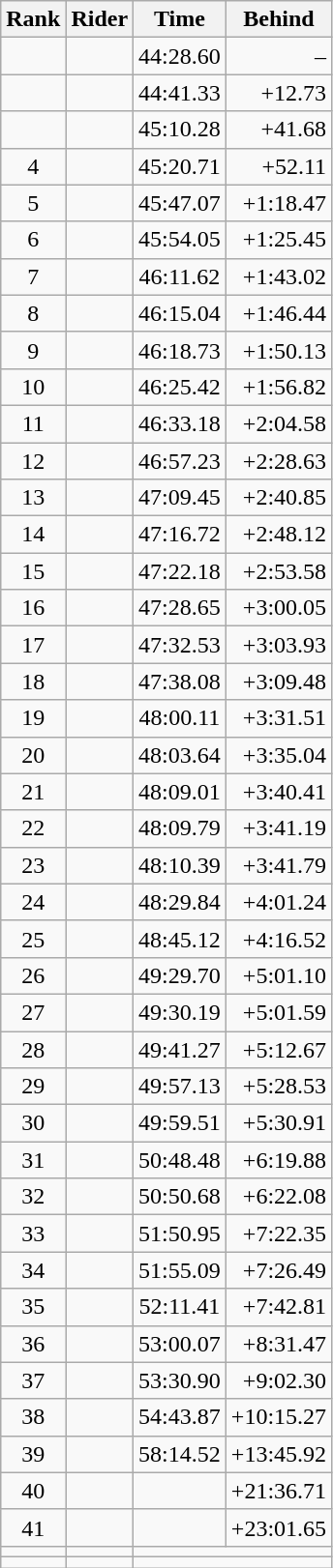<table class="wikitable sortable" style="text-align: center">
<tr>
<th>Rank</th>
<th>Rider</th>
<th>Time</th>
<th>Behind</th>
</tr>
<tr>
<td></td>
<td align="left"></td>
<td>44:28.60</td>
<td align="right">–</td>
</tr>
<tr>
<td></td>
<td align="left"></td>
<td>44:41.33</td>
<td align="right">+12.73</td>
</tr>
<tr>
<td></td>
<td align="left"></td>
<td>45:10.28</td>
<td align="right">+41.68</td>
</tr>
<tr>
<td>4</td>
<td align="left"></td>
<td>45:20.71</td>
<td align="right">+52.11</td>
</tr>
<tr>
<td>5</td>
<td align="left"></td>
<td>45:47.07</td>
<td align="right">+1:18.47</td>
</tr>
<tr>
<td>6</td>
<td align="left"></td>
<td>45:54.05</td>
<td align="right">+1:25.45</td>
</tr>
<tr>
<td>7</td>
<td align="left"></td>
<td>46:11.62</td>
<td align="right">+1:43.02</td>
</tr>
<tr>
<td>8</td>
<td align="left"></td>
<td>46:15.04</td>
<td align="right">+1:46.44</td>
</tr>
<tr>
<td>9</td>
<td align="left"></td>
<td>46:18.73</td>
<td align="right">+1:50.13</td>
</tr>
<tr>
<td>10</td>
<td align="left"></td>
<td>46:25.42</td>
<td align="right">+1:56.82</td>
</tr>
<tr>
<td>11</td>
<td align="left"></td>
<td>46:33.18</td>
<td align="right">+2:04.58</td>
</tr>
<tr>
<td>12</td>
<td align="left"></td>
<td>46:57.23</td>
<td align="right">+2:28.63</td>
</tr>
<tr>
<td>13</td>
<td align="left"></td>
<td>47:09.45</td>
<td align="right">+2:40.85</td>
</tr>
<tr>
<td>14</td>
<td align="left"></td>
<td>47:16.72</td>
<td align="right">+2:48.12</td>
</tr>
<tr>
<td>15</td>
<td align="left"></td>
<td>47:22.18</td>
<td align="right">+2:53.58</td>
</tr>
<tr>
<td>16</td>
<td align="left"></td>
<td>47:28.65</td>
<td align="right">+3:00.05</td>
</tr>
<tr>
<td>17</td>
<td align="left"></td>
<td>47:32.53</td>
<td align="right">+3:03.93</td>
</tr>
<tr>
<td>18</td>
<td align="left"></td>
<td>47:38.08</td>
<td align="right">+3:09.48</td>
</tr>
<tr>
<td>19</td>
<td align="left"></td>
<td>48:00.11</td>
<td align="right">+3:31.51</td>
</tr>
<tr>
<td>20</td>
<td align="left"></td>
<td>48:03.64</td>
<td align="right">+3:35.04</td>
</tr>
<tr>
<td>21</td>
<td align="left"></td>
<td>48:09.01</td>
<td align="right">+3:40.41</td>
</tr>
<tr>
<td>22</td>
<td align="left"></td>
<td>48:09.79</td>
<td align="right">+3:41.19</td>
</tr>
<tr>
<td>23</td>
<td align="left"></td>
<td>48:10.39</td>
<td align="right">+3:41.79</td>
</tr>
<tr>
<td>24</td>
<td align="left"></td>
<td>48:29.84</td>
<td align="right">+4:01.24</td>
</tr>
<tr>
<td>25</td>
<td align="left"></td>
<td>48:45.12</td>
<td align="right">+4:16.52</td>
</tr>
<tr>
<td>26</td>
<td align="left"></td>
<td>49:29.70</td>
<td align="right">+5:01.10</td>
</tr>
<tr>
<td>27</td>
<td align="left"></td>
<td>49:30.19</td>
<td align="right">+5:01.59</td>
</tr>
<tr>
<td>28</td>
<td align="left"></td>
<td>49:41.27</td>
<td align="right">+5:12.67</td>
</tr>
<tr>
<td>29</td>
<td align="left"></td>
<td>49:57.13</td>
<td align="right">+5:28.53</td>
</tr>
<tr>
<td>30</td>
<td align="left"></td>
<td>49:59.51</td>
<td align="right">+5:30.91</td>
</tr>
<tr>
<td>31</td>
<td align="left"></td>
<td>50:48.48</td>
<td align="right">+6:19.88</td>
</tr>
<tr>
<td>32</td>
<td align="left"></td>
<td>50:50.68</td>
<td align="right">+6:22.08</td>
</tr>
<tr>
<td>33</td>
<td align="left"></td>
<td>51:50.95</td>
<td align="right">+7:22.35</td>
</tr>
<tr>
<td>34</td>
<td align="left"></td>
<td>51:55.09</td>
<td align="right">+7:26.49</td>
</tr>
<tr>
<td>35</td>
<td align="left"></td>
<td>52:11.41</td>
<td align="right">+7:42.81</td>
</tr>
<tr>
<td>36</td>
<td align="left"></td>
<td>53:00.07</td>
<td align="right">+8:31.47</td>
</tr>
<tr>
<td>37</td>
<td align="left"></td>
<td>53:30.90</td>
<td align="right">+9:02.30</td>
</tr>
<tr>
<td>38</td>
<td align="left"></td>
<td>54:43.87</td>
<td align="right">+10:15.27</td>
</tr>
<tr>
<td>39</td>
<td align="left"></td>
<td>58:14.52</td>
<td align="right">+13:45.92</td>
</tr>
<tr>
<td>40</td>
<td align="left"></td>
<td></td>
<td align="right">+21:36.71</td>
</tr>
<tr>
<td>41</td>
<td align="left"></td>
<td></td>
<td align="right">+23:01.65</td>
</tr>
<tr>
<td></td>
<td align="left"></td>
<td colspan=2></td>
</tr>
<tr>
<td></td>
<td align="left"></td>
<td colspan=2></td>
</tr>
</table>
